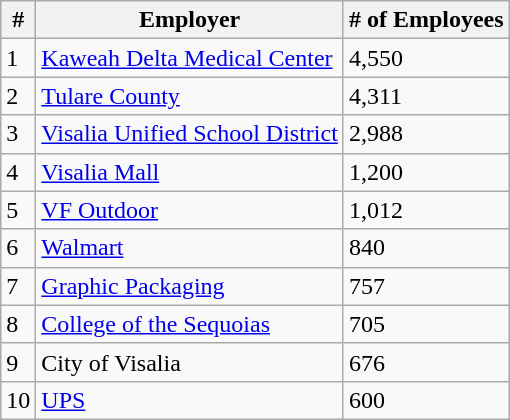<table class="wikitable">
<tr>
<th>#</th>
<th>Employer</th>
<th># of Employees</th>
</tr>
<tr>
<td>1</td>
<td><a href='#'>Kaweah Delta Medical Center</a></td>
<td>4,550</td>
</tr>
<tr>
<td>2</td>
<td><a href='#'>Tulare County</a></td>
<td>4,311</td>
</tr>
<tr>
<td>3</td>
<td><a href='#'>Visalia Unified School District</a></td>
<td>2,988</td>
</tr>
<tr>
<td>4</td>
<td><a href='#'>Visalia Mall</a></td>
<td>1,200</td>
</tr>
<tr>
<td>5</td>
<td><a href='#'>VF Outdoor</a></td>
<td>1,012</td>
</tr>
<tr>
<td>6</td>
<td><a href='#'>Walmart</a></td>
<td>840</td>
</tr>
<tr>
<td>7</td>
<td><a href='#'>Graphic Packaging</a></td>
<td>757</td>
</tr>
<tr>
<td>8</td>
<td><a href='#'>College of the Sequoias</a></td>
<td>705</td>
</tr>
<tr>
<td>9</td>
<td>City of Visalia</td>
<td>676</td>
</tr>
<tr>
<td>10</td>
<td><a href='#'>UPS</a></td>
<td>600</td>
</tr>
</table>
